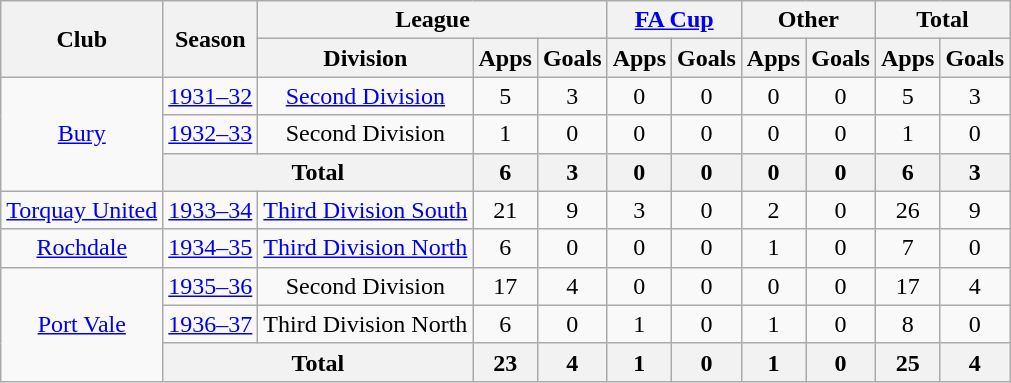<table class="wikitable" style="text-align:center">
<tr>
<th rowspan="2">Club</th>
<th rowspan="2">Season</th>
<th colspan="3">League</th>
<th colspan="2"><a href='#'>FA Cup</a></th>
<th colspan="2">Other</th>
<th colspan="2">Total</th>
</tr>
<tr>
<th>Division</th>
<th>Apps</th>
<th>Goals</th>
<th>Apps</th>
<th>Goals</th>
<th>Apps</th>
<th>Goals</th>
<th>Apps</th>
<th>Goals</th>
</tr>
<tr>
<td rowspan="3"><a href='#'>Bury</a></td>
<td><a href='#'>1931–32</a></td>
<td><a href='#'>Second Division</a></td>
<td>5</td>
<td>3</td>
<td>0</td>
<td>0</td>
<td>0</td>
<td>0</td>
<td>5</td>
<td>3</td>
</tr>
<tr>
<td><a href='#'>1932–33</a></td>
<td>Second Division</td>
<td>1</td>
<td>0</td>
<td>0</td>
<td>0</td>
<td>0</td>
<td>0</td>
<td>1</td>
<td>0</td>
</tr>
<tr>
<th colspan="2">Total</th>
<th>6</th>
<th>3</th>
<th>0</th>
<th>0</th>
<th>0</th>
<th>0</th>
<th>6</th>
<th>3</th>
</tr>
<tr>
<td><a href='#'>Torquay United</a></td>
<td><a href='#'>1933–34</a></td>
<td><a href='#'>Third Division South</a></td>
<td>21</td>
<td>9</td>
<td>3</td>
<td>0</td>
<td>2</td>
<td>0</td>
<td>26</td>
<td>9</td>
</tr>
<tr>
<td><a href='#'>Rochdale</a></td>
<td><a href='#'>1934–35</a></td>
<td><a href='#'>Third Division North</a></td>
<td>6</td>
<td>0</td>
<td>0</td>
<td>0</td>
<td>1</td>
<td>0</td>
<td>7</td>
<td>0</td>
</tr>
<tr>
<td rowspan="3"><a href='#'>Port Vale</a></td>
<td><a href='#'>1935–36</a></td>
<td>Second Division</td>
<td>17</td>
<td>4</td>
<td>0</td>
<td>0</td>
<td>0</td>
<td>0</td>
<td>17</td>
<td>4</td>
</tr>
<tr>
<td><a href='#'>1936–37</a></td>
<td>Third Division North</td>
<td>6</td>
<td>0</td>
<td>1</td>
<td>0</td>
<td>1</td>
<td>0</td>
<td>8</td>
<td>0</td>
</tr>
<tr>
<th colspan="2">Total</th>
<th>23</th>
<th>4</th>
<th>1</th>
<th>0</th>
<th>1</th>
<th>0</th>
<th>25</th>
<th>4</th>
</tr>
</table>
